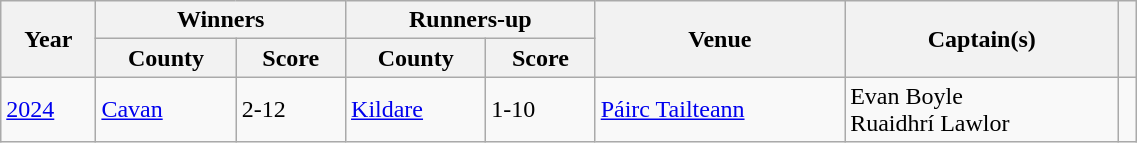<table class="wikitable sortable" width=60%>
<tr>
<th rowspan="2">Year</th>
<th colspan="2">Winners</th>
<th colspan="2">Runners-up</th>
<th rowspan="2">Venue</th>
<th rowspan="2">Captain(s)</th>
<th rowspan="2"></th>
</tr>
<tr>
<th>County</th>
<th>Score</th>
<th>County</th>
<th>Score</th>
</tr>
<tr>
<td><a href='#'>2024</a></td>
<td><a href='#'>Cavan</a></td>
<td>2-12</td>
<td><a href='#'>Kildare</a></td>
<td>1-10</td>
<td><a href='#'>Páirc Tailteann</a></td>
<td>Evan Boyle<br>Ruaidhrí Lawlor</td>
<td></td>
</tr>
</table>
